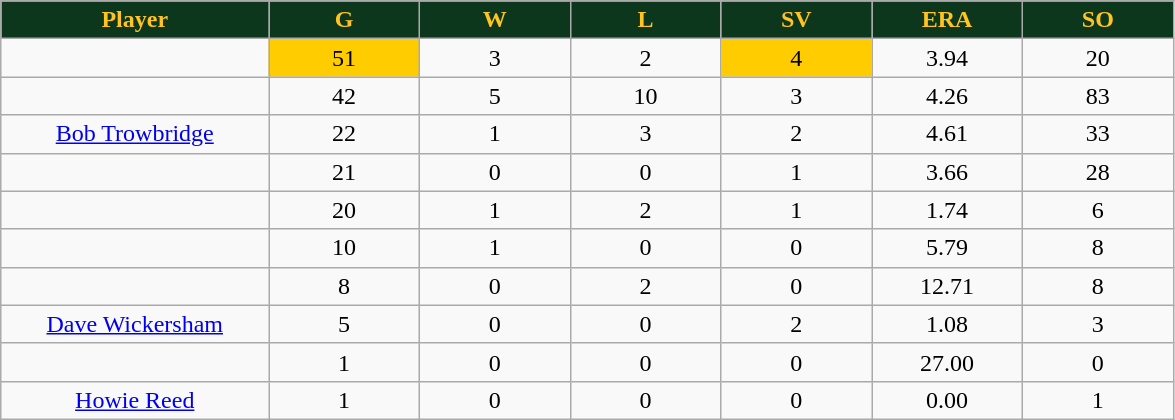<table class="wikitable sortable">
<tr>
<th style="background:#0C371D;color:#ffc322;" width="16%">Player</th>
<th style="background:#0C371D;color:#ffc322;" width="9%">G</th>
<th style="background:#0C371D;color:#ffc322;" width="9%">W</th>
<th style="background:#0C371D;color:#ffc322;" width="9%">L</th>
<th style="background:#0C371D;color:#ffc322;" width="9%">SV</th>
<th style="background:#0C371D;color:#ffc322;" width="9%">ERA</th>
<th style="background:#0C371D;color:#ffc322;" width="9%">SO</th>
</tr>
<tr align="center">
<td></td>
<td bgcolor="#FFCC00">51</td>
<td>3</td>
<td>2</td>
<td bgcolor="#FFCC00">4</td>
<td>3.94</td>
<td>20</td>
</tr>
<tr align="center">
<td></td>
<td>42</td>
<td>5</td>
<td>10</td>
<td>3</td>
<td>4.26</td>
<td>83</td>
</tr>
<tr align="center">
<td><a href='#'>Bob Trowbridge</a></td>
<td>22</td>
<td>1</td>
<td>3</td>
<td>2</td>
<td>4.61</td>
<td>33</td>
</tr>
<tr align=center>
<td></td>
<td>21</td>
<td>0</td>
<td>0</td>
<td>1</td>
<td>3.66</td>
<td>28</td>
</tr>
<tr align="center">
<td></td>
<td>20</td>
<td>1</td>
<td>2</td>
<td>1</td>
<td>1.74</td>
<td>6</td>
</tr>
<tr align="center">
<td></td>
<td>10</td>
<td>1</td>
<td>0</td>
<td>0</td>
<td>5.79</td>
<td>8</td>
</tr>
<tr align="center">
<td></td>
<td>8</td>
<td>0</td>
<td>2</td>
<td>0</td>
<td>12.71</td>
<td>8</td>
</tr>
<tr align="center">
<td><a href='#'>Dave Wickersham</a></td>
<td>5</td>
<td>0</td>
<td>0</td>
<td>2</td>
<td>1.08</td>
<td>3</td>
</tr>
<tr align=center>
<td></td>
<td>1</td>
<td>0</td>
<td>0</td>
<td>0</td>
<td>27.00</td>
<td>0</td>
</tr>
<tr align=center>
<td><a href='#'>Howie Reed</a></td>
<td>1</td>
<td>0</td>
<td>0</td>
<td>0</td>
<td>0.00</td>
<td>1</td>
</tr>
</table>
